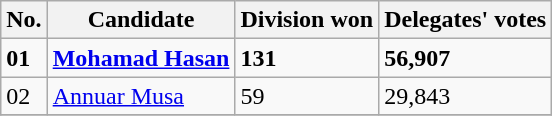<table class=wikitable>
<tr>
<th>No.</th>
<th>Candidate</th>
<th>Division won</th>
<th>Delegates' votes</th>
</tr>
<tr>
<td><strong>01</strong></td>
<td><strong><a href='#'>Mohamad Hasan</a></strong></td>
<td><strong>131</strong></td>
<td><strong>56,907</strong></td>
</tr>
<tr>
<td>02</td>
<td><a href='#'>Annuar Musa</a></td>
<td>59</td>
<td>29,843</td>
</tr>
<tr>
</tr>
</table>
